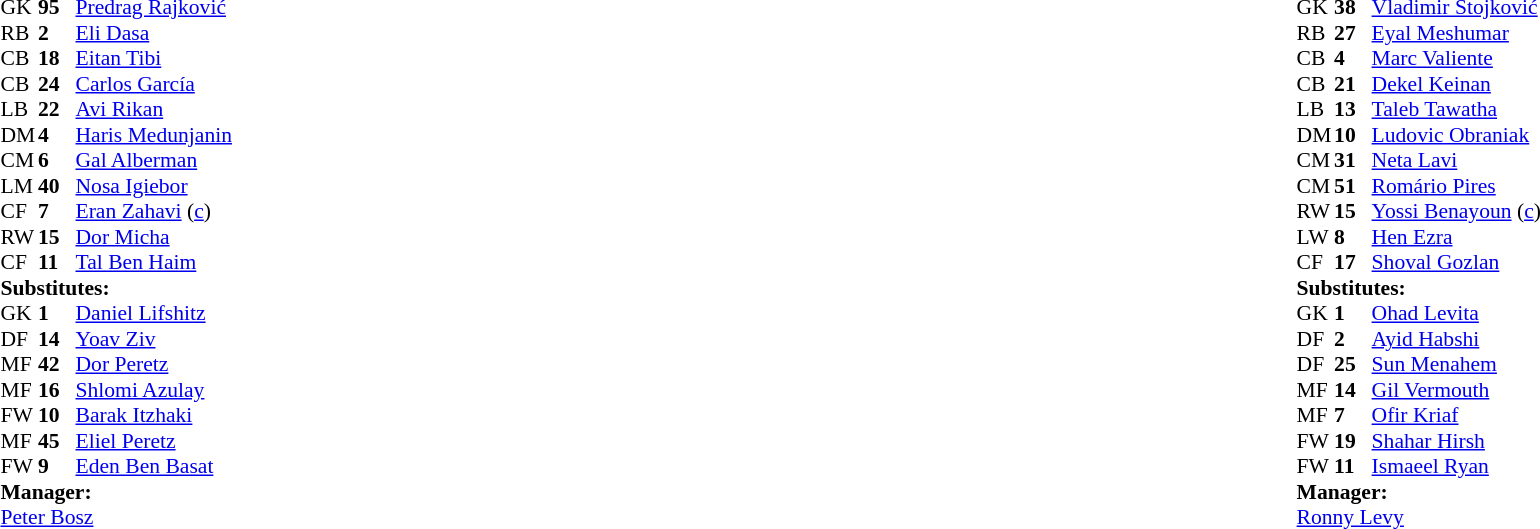<table width="100%">
<tr>
<td valign="top" width="50%"><br><table style="font-size: 90%" cellspacing="0" cellpadding="0">
<tr>
<td colspan="4"></td>
</tr>
<tr>
<th width=25></th>
<th width=25></th>
</tr>
<tr>
<td>GK</td>
<td><strong>95</strong></td>
<td> <a href='#'>Predrag Rajković</a></td>
</tr>
<tr>
<td>RB</td>
<td><strong>2</strong></td>
<td> <a href='#'>Eli Dasa</a></td>
</tr>
<tr>
<td>CB</td>
<td><strong>18</strong></td>
<td> <a href='#'>Eitan Tibi</a></td>
</tr>
<tr>
<td>CB</td>
<td><strong>24</strong></td>
<td> <a href='#'>Carlos García</a> </td>
</tr>
<tr>
<td>LB</td>
<td><strong>22</strong></td>
<td> <a href='#'>Avi Rikan</a></td>
</tr>
<tr>
<td>DM</td>
<td><strong>4</strong></td>
<td> <a href='#'>Haris Medunjanin</a> </td>
</tr>
<tr>
<td>CM</td>
<td><strong>6</strong></td>
<td> <a href='#'>Gal Alberman</a> </td>
</tr>
<tr>
<td>LM</td>
<td><strong>40</strong></td>
<td> <a href='#'>Nosa Igiebor</a> </td>
</tr>
<tr>
<td>CF</td>
<td><strong>7</strong></td>
<td> <a href='#'>Eran Zahavi</a> (<a href='#'>c</a>)</td>
</tr>
<tr>
<td>RW</td>
<td><strong>15</strong></td>
<td> <a href='#'>Dor Micha</a> </td>
</tr>
<tr>
<td>CF</td>
<td><strong>11</strong></td>
<td> <a href='#'>Tal Ben Haim</a></td>
</tr>
<tr>
<td colspan=3><strong>Substitutes:</strong></td>
</tr>
<tr>
<td>GK</td>
<td><strong>1</strong></td>
<td> <a href='#'>Daniel Lifshitz</a></td>
</tr>
<tr>
<td>DF</td>
<td><strong>14</strong></td>
<td> <a href='#'>Yoav Ziv</a></td>
</tr>
<tr>
<td>MF</td>
<td><strong>42</strong></td>
<td> <a href='#'>Dor Peretz</a></td>
</tr>
<tr>
<td>MF</td>
<td><strong>16</strong></td>
<td> <a href='#'>Shlomi Azulay</a></td>
</tr>
<tr>
<td>FW</td>
<td><strong>10</strong></td>
<td> <a href='#'>Barak Itzhaki</a> </td>
</tr>
<tr>
<td>MF</td>
<td><strong>45</strong></td>
<td> <a href='#'>Eliel Peretz</a> </td>
</tr>
<tr>
<td>FW</td>
<td><strong>9</strong></td>
<td> <a href='#'>Eden Ben Basat</a> </td>
</tr>
<tr>
<td colspan=3><strong>Manager:</strong></td>
</tr>
<tr>
<td colspan=3> <a href='#'>Peter Bosz</a></td>
</tr>
</table>
</td>
<td valign="top"></td>
<td style="vertical-align:top; width:50%;"><br><table style="font-size: 90%" cellspacing="0" cellpadding="0" align=center>
<tr>
<td colspan="4"></td>
</tr>
<tr>
<th width=25></th>
<th width=25></th>
</tr>
<tr>
<td>GK</td>
<td><strong>38</strong></td>
<td> <a href='#'>Vladimir Stojković</a></td>
</tr>
<tr>
<td>RB</td>
<td><strong>27</strong></td>
<td> <a href='#'>Eyal Meshumar</a></td>
</tr>
<tr>
<td>CB</td>
<td><strong>4</strong></td>
<td> <a href='#'>Marc Valiente</a></td>
</tr>
<tr>
<td>CB</td>
<td><strong>21</strong></td>
<td> <a href='#'>Dekel Keinan</a> </td>
</tr>
<tr>
<td>LB</td>
<td><strong>13</strong></td>
<td> <a href='#'>Taleb Tawatha</a></td>
</tr>
<tr>
<td>DM</td>
<td><strong>10</strong></td>
<td> <a href='#'>Ludovic Obraniak</a>  </td>
</tr>
<tr>
<td>CM</td>
<td><strong>31</strong></td>
<td> <a href='#'>Neta Lavi</a></td>
</tr>
<tr>
<td>CM</td>
<td><strong>51</strong></td>
<td> <a href='#'>Romário Pires</a> </td>
</tr>
<tr>
<td>RW</td>
<td><strong>15</strong></td>
<td> <a href='#'>Yossi Benayoun</a> (<a href='#'>c</a>) </td>
</tr>
<tr>
<td>LW</td>
<td><strong>8</strong></td>
<td> <a href='#'>Hen Ezra</a> </td>
</tr>
<tr>
<td>CF</td>
<td><strong>17</strong></td>
<td> <a href='#'>Shoval Gozlan</a> </td>
</tr>
<tr>
<td colspan=3><strong>Substitutes:</strong></td>
</tr>
<tr>
<td>GK</td>
<td><strong>1</strong></td>
<td> <a href='#'>Ohad Levita</a></td>
</tr>
<tr>
<td>DF</td>
<td><strong>2</strong></td>
<td> <a href='#'>Ayid Habshi</a></td>
</tr>
<tr>
<td>DF</td>
<td><strong>25</strong></td>
<td> <a href='#'>Sun Menahem</a></td>
</tr>
<tr>
<td>MF</td>
<td><strong>14</strong></td>
<td> <a href='#'>Gil Vermouth</a></td>
</tr>
<tr>
<td>MF</td>
<td><strong>7</strong></td>
<td> <a href='#'>Ofir Kriaf</a> </td>
</tr>
<tr>
<td>FW</td>
<td><strong>19</strong></td>
<td> <a href='#'>Shahar Hirsh</a> </td>
</tr>
<tr>
<td>FW</td>
<td><strong>11</strong></td>
<td> <a href='#'>Ismaeel Ryan</a>  </td>
</tr>
<tr>
<td colspan=3><strong>Manager:</strong></td>
</tr>
<tr>
<td colspan=4> <a href='#'>Ronny Levy</a></td>
</tr>
</table>
</td>
</tr>
</table>
